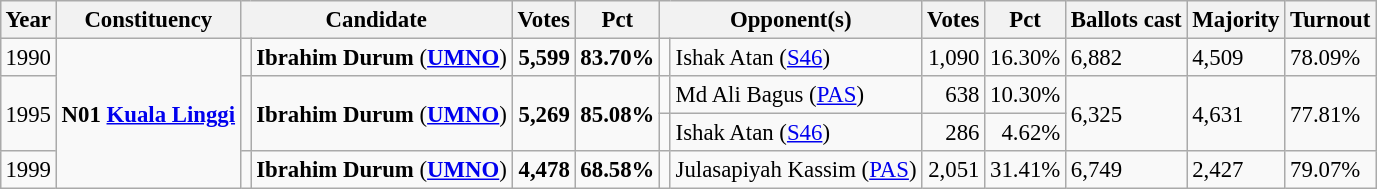<table class="wikitable" style="margin:0.5em ; font-size:95%">
<tr>
<th>Year</th>
<th>Constituency</th>
<th colspan=2>Candidate</th>
<th>Votes</th>
<th>Pct</th>
<th colspan=2>Opponent(s)</th>
<th>Votes</th>
<th>Pct</th>
<th>Ballots cast</th>
<th>Majority</th>
<th>Turnout</th>
</tr>
<tr>
<td>1990</td>
<td rowspan=4><strong>N01 <a href='#'>Kuala Linggi</a></strong></td>
<td></td>
<td><strong>Ibrahim Durum</strong> (<a href='#'><strong>UMNO</strong></a>)</td>
<td align="right"><strong>5,599</strong></td>
<td><strong>83.70%</strong></td>
<td></td>
<td>Ishak Atan (<a href='#'>S46</a>)</td>
<td align="right">1,090</td>
<td>16.30%</td>
<td>6,882</td>
<td>4,509</td>
<td>78.09%</td>
</tr>
<tr>
<td rowspan=2>1995</td>
<td rowspan=2 ></td>
<td rowspan=2><strong>Ibrahim Durum</strong> (<a href='#'><strong>UMNO</strong></a>)</td>
<td rowspan=2 align="right"><strong>5,269</strong></td>
<td rowspan=2><strong>85.08%</strong></td>
<td></td>
<td>Md Ali Bagus (<a href='#'>PAS</a>)</td>
<td align="right">638</td>
<td>10.30%</td>
<td rowspan=2>6,325</td>
<td rowspan=2>4,631</td>
<td rowspan=2>77.81%</td>
</tr>
<tr>
<td></td>
<td>Ishak Atan (<a href='#'>S46</a>)</td>
<td align="right">286</td>
<td align=right>4.62%</td>
</tr>
<tr>
<td>1999</td>
<td></td>
<td><strong>Ibrahim Durum</strong> (<a href='#'><strong>UMNO</strong></a>)</td>
<td align="right"><strong>4,478</strong></td>
<td><strong>68.58%</strong></td>
<td></td>
<td>Julasapiyah Kassim (<a href='#'>PAS</a>)</td>
<td align="right">2,051</td>
<td>31.41%</td>
<td>6,749</td>
<td>2,427</td>
<td>79.07%</td>
</tr>
</table>
